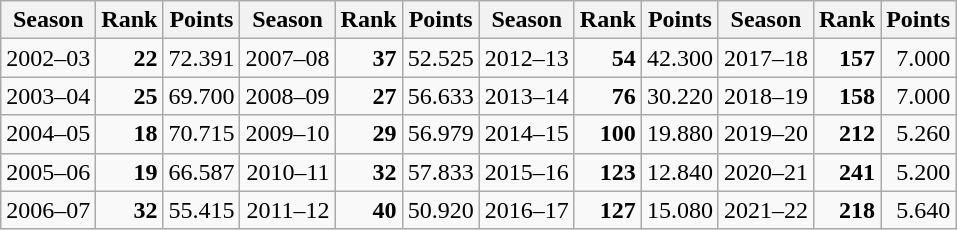<table class="wikitable" style="text-align:right;">
<tr>
<th>Season</th>
<th>Rank</th>
<th>Points</th>
<th>Season</th>
<th>Rank</th>
<th>Points</th>
<th>Season</th>
<th>Rank</th>
<th>Points</th>
<th>Season</th>
<th>Rank</th>
<th>Points</th>
</tr>
<tr>
<td>2002–03</td>
<td> <strong>22</strong></td>
<td>72.391</td>
<td>2007–08</td>
<td> <strong>37</strong></td>
<td>52.525</td>
<td>2012–13</td>
<td> <strong>54</strong></td>
<td>42.300</td>
<td>2017–18</td>
<td> <strong>157</strong></td>
<td>7.000</td>
</tr>
<tr>
<td>2003–04</td>
<td> <strong>25</strong></td>
<td>69.700</td>
<td>2008–09</td>
<td> <strong>27</strong></td>
<td>56.633</td>
<td>2013–14</td>
<td> <strong>76</strong></td>
<td>30.220</td>
<td>2018–19</td>
<td> <strong>158</strong></td>
<td>7.000</td>
</tr>
<tr>
<td>2004–05</td>
<td> <strong>18</strong></td>
<td>70.715</td>
<td>2009–10</td>
<td> <strong>29</strong></td>
<td>56.979</td>
<td>2014–15</td>
<td> <strong>100</strong></td>
<td>19.880</td>
<td>2019–20</td>
<td> <strong>212</strong></td>
<td>5.260</td>
</tr>
<tr>
<td>2005–06</td>
<td> <strong>19</strong></td>
<td>66.587</td>
<td>2010–11</td>
<td> <strong>32</strong></td>
<td>57.833</td>
<td>2015–16</td>
<td> <strong>123</strong></td>
<td>12.840</td>
<td>2020–21</td>
<td> <strong>241</strong></td>
<td>5.200</td>
</tr>
<tr>
<td>2006–07</td>
<td> <strong>32</strong></td>
<td>55.415</td>
<td>2011–12</td>
<td> <strong>40</strong></td>
<td>50.920</td>
<td>2016–17</td>
<td> <strong>127</strong></td>
<td>15.080</td>
<td>2021–22</td>
<td> <strong>218</strong></td>
<td>5.640</td>
</tr>
</table>
